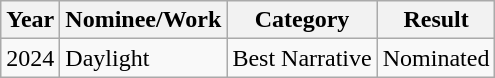<table class="wikitable">
<tr>
<th>Year</th>
<th>Nominee/Work</th>
<th>Category</th>
<th>Result</th>
</tr>
<tr>
<td>2024</td>
<td>Daylight</td>
<td>Best Narrative</td>
<td>Nominated</td>
</tr>
</table>
